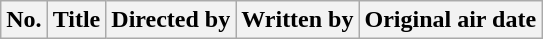<table class="wikitable plainrowheaders" style="background:#fff;">
<tr>
<th style="background:#;">No.</th>
<th style="background:#;">Title</th>
<th style="background:#;">Directed by</th>
<th style="background:#;">Written by</th>
<th style="background:#;">Original air date<br>











</th>
</tr>
</table>
